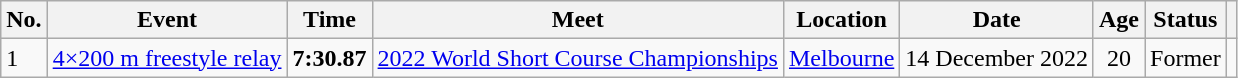<table class="wikitable">
<tr>
<th>No.</th>
<th>Event</th>
<th>Time</th>
<th>Meet</th>
<th>Location</th>
<th>Date</th>
<th>Age</th>
<th>Status</th>
<th></th>
</tr>
<tr>
<td>1</td>
<td><a href='#'>4×200 m freestyle relay</a></td>
<td style="text-align:center;"><strong>7:30.87</strong></td>
<td><a href='#'>2022 World Short Course Championships</a></td>
<td><a href='#'>Melbourne</a></td>
<td>14 December 2022</td>
<td style="text-align:center;">20</td>
<td style="text-align:center;">Former</td>
<td style="text-align:center;"></td>
</tr>
</table>
